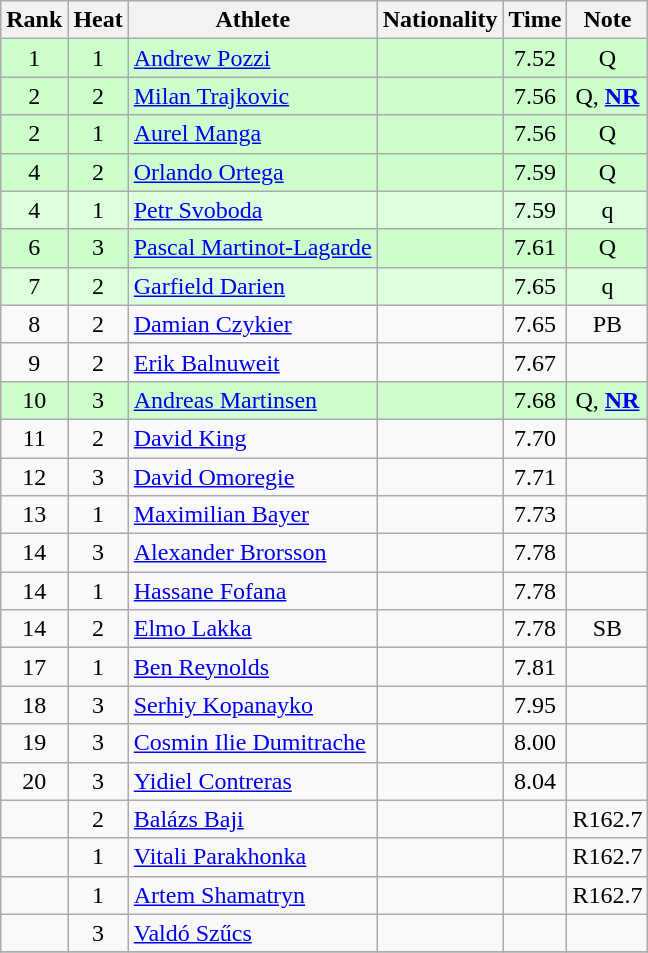<table class="wikitable sortable" style="text-align:center">
<tr>
<th>Rank</th>
<th>Heat</th>
<th>Athlete</th>
<th>Nationality</th>
<th>Time</th>
<th>Note</th>
</tr>
<tr bgcolor=ccffcc>
<td>1</td>
<td>1</td>
<td align=left><a href='#'>Andrew Pozzi</a></td>
<td align=left></td>
<td>7.52</td>
<td>Q</td>
</tr>
<tr bgcolor=ccffcc>
<td>2</td>
<td>2</td>
<td align=left><a href='#'>Milan Trajkovic</a></td>
<td align=left></td>
<td>7.56</td>
<td>Q, <strong><a href='#'>NR</a></strong></td>
</tr>
<tr bgcolor=ccffcc>
<td>2</td>
<td>1</td>
<td align=left><a href='#'>Aurel Manga</a></td>
<td align=left></td>
<td>7.56</td>
<td>Q</td>
</tr>
<tr bgcolor=ccffcc>
<td>4</td>
<td>2</td>
<td align=left><a href='#'>Orlando Ortega</a></td>
<td align=left></td>
<td>7.59</td>
<td>Q</td>
</tr>
<tr bgcolor=ddffdd>
<td>4</td>
<td>1</td>
<td align=left><a href='#'>Petr Svoboda</a></td>
<td align=left></td>
<td>7.59</td>
<td>q</td>
</tr>
<tr bgcolor=ccffcc>
<td>6</td>
<td>3</td>
<td align=left><a href='#'>Pascal Martinot-Lagarde</a></td>
<td align=left></td>
<td>7.61</td>
<td>Q</td>
</tr>
<tr bgcolor=ddffdd>
<td>7</td>
<td>2</td>
<td align=left><a href='#'>Garfield Darien</a></td>
<td align=left></td>
<td>7.65</td>
<td>q</td>
</tr>
<tr>
<td>8</td>
<td>2</td>
<td align=left><a href='#'>Damian Czykier</a></td>
<td align=left></td>
<td>7.65</td>
<td>PB</td>
</tr>
<tr>
<td>9</td>
<td>2</td>
<td align=left><a href='#'>Erik Balnuweit</a></td>
<td align=left></td>
<td>7.67</td>
<td></td>
</tr>
<tr bgcolor=ccffcc>
<td>10</td>
<td>3</td>
<td align=left><a href='#'>Andreas Martinsen</a></td>
<td align=left></td>
<td>7.68</td>
<td>Q, <strong><a href='#'>NR</a></strong></td>
</tr>
<tr>
<td>11</td>
<td>2</td>
<td align=left><a href='#'>David King</a></td>
<td align=left></td>
<td>7.70</td>
<td></td>
</tr>
<tr>
<td>12</td>
<td>3</td>
<td align=left><a href='#'>David Omoregie</a></td>
<td align=left></td>
<td>7.71</td>
<td></td>
</tr>
<tr>
<td>13</td>
<td>1</td>
<td align=left><a href='#'>Maximilian Bayer</a></td>
<td align=left></td>
<td>7.73</td>
<td></td>
</tr>
<tr>
<td>14</td>
<td>3</td>
<td align=left><a href='#'>Alexander Brorsson</a></td>
<td align=left></td>
<td>7.78</td>
<td></td>
</tr>
<tr>
<td>14</td>
<td>1</td>
<td align=left><a href='#'>Hassane Fofana</a></td>
<td align=left></td>
<td>7.78</td>
<td></td>
</tr>
<tr>
<td>14</td>
<td>2</td>
<td align=left><a href='#'>Elmo Lakka</a></td>
<td align=left></td>
<td>7.78</td>
<td>SB</td>
</tr>
<tr>
<td>17</td>
<td>1</td>
<td align=left><a href='#'>Ben Reynolds</a></td>
<td align=left></td>
<td>7.81</td>
<td></td>
</tr>
<tr>
<td>18</td>
<td>3</td>
<td align=left><a href='#'>Serhiy Kopanayko</a></td>
<td align=left></td>
<td>7.95</td>
<td></td>
</tr>
<tr>
<td>19</td>
<td>3</td>
<td align=left><a href='#'>Cosmin Ilie Dumitrache</a></td>
<td align=left></td>
<td>8.00</td>
<td></td>
</tr>
<tr>
<td>20</td>
<td>3</td>
<td align=left><a href='#'>Yidiel Contreras</a></td>
<td align=left></td>
<td>8.04</td>
<td></td>
</tr>
<tr>
<td></td>
<td>2</td>
<td align=left><a href='#'>Balázs Baji</a></td>
<td align=left></td>
<td></td>
<td>R162.7</td>
</tr>
<tr>
<td></td>
<td>1</td>
<td align=left><a href='#'>Vitali Parakhonka</a></td>
<td align=left></td>
<td></td>
<td>R162.7</td>
</tr>
<tr>
<td></td>
<td>1</td>
<td align=left><a href='#'>Artem Shamatryn</a></td>
<td align=left></td>
<td></td>
<td>R162.7</td>
</tr>
<tr>
<td></td>
<td>3</td>
<td align=left><a href='#'>Valdó Szűcs</a></td>
<td align=left></td>
<td></td>
<td></td>
</tr>
<tr>
</tr>
</table>
